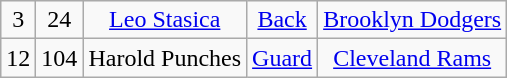<table class="wikitable" style="text-align:center">
<tr>
<td>3</td>
<td>24</td>
<td><a href='#'>Leo Stasica</a></td>
<td><a href='#'>Back</a></td>
<td><a href='#'>Brooklyn Dodgers</a></td>
</tr>
<tr>
<td>12</td>
<td>104</td>
<td>Harold Punches</td>
<td><a href='#'>Guard</a></td>
<td><a href='#'>Cleveland Rams</a></td>
</tr>
</table>
